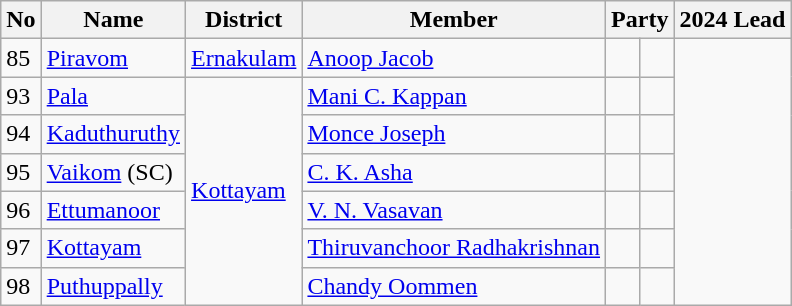<table class="wikitable sortable">
<tr>
<th>No</th>
<th>Name</th>
<th>District</th>
<th>Member</th>
<th colspan=2>Party</th>
<th colspan=2>2024 Lead</th>
</tr>
<tr>
<td>85</td>
<td><a href='#'>Piravom</a></td>
<td><a href='#'>Ernakulam</a></td>
<td><a href='#'>Anoop Jacob</a></td>
<td></td>
<td></td>
</tr>
<tr>
<td>93</td>
<td><a href='#'>Pala</a></td>
<td rowspan=6><a href='#'>Kottayam</a></td>
<td><a href='#'>Mani C. Kappan</a></td>
<td></td>
<td></td>
</tr>
<tr>
<td>94</td>
<td><a href='#'>Kaduthuruthy</a></td>
<td><a href='#'>Monce Joseph</a></td>
<td></td>
<td></td>
</tr>
<tr>
<td>95</td>
<td><a href='#'>Vaikom</a> (SC)</td>
<td><a href='#'>C. K. Asha</a></td>
<td></td>
<td></td>
</tr>
<tr>
<td>96</td>
<td><a href='#'>Ettumanoor</a></td>
<td><a href='#'>V. N. Vasavan</a></td>
<td></td>
<td></td>
</tr>
<tr>
<td>97</td>
<td><a href='#'>Kottayam</a></td>
<td><a href='#'>Thiruvanchoor Radhakrishnan</a></td>
<td></td>
<td></td>
</tr>
<tr>
<td>98</td>
<td><a href='#'>Puthuppally</a></td>
<td><a href='#'>Chandy Oommen</a></td>
<td></td>
<td></td>
</tr>
</table>
